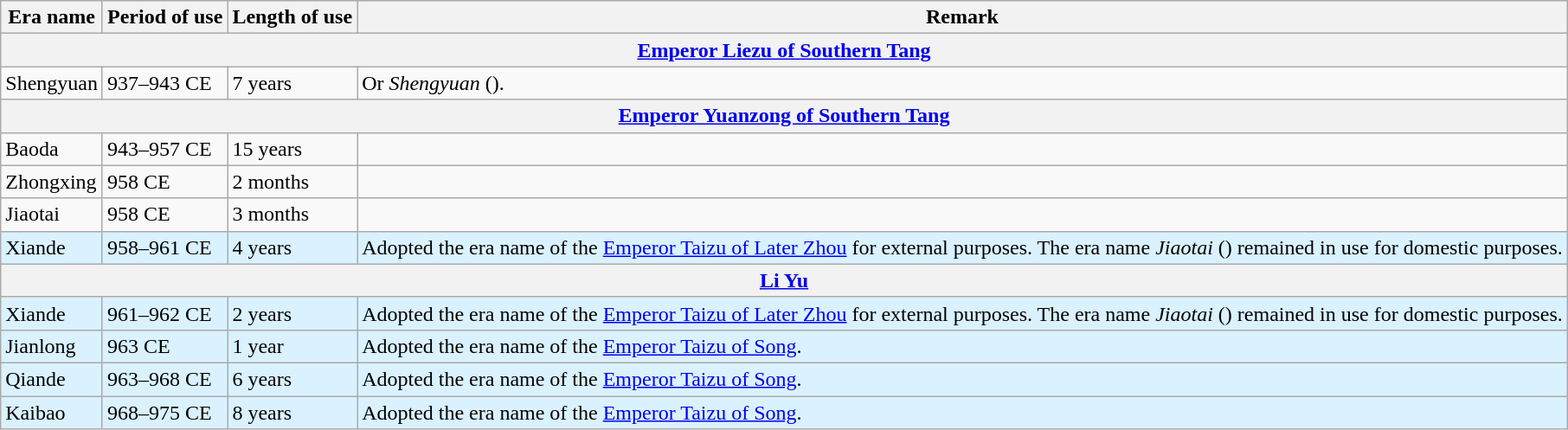<table class="wikitable">
<tr>
<th>Era name</th>
<th>Period of use</th>
<th>Length of use</th>
<th>Remark</th>
</tr>
<tr>
<th colspan="4"><a href='#'>Emperor Liezu of Southern Tang</a><br></th>
</tr>
<tr>
<td>Shengyuan<br></td>
<td>937–943 CE</td>
<td>7 years</td>
<td>Or <em>Shengyuan</em> ().</td>
</tr>
<tr>
<th colspan="4"><a href='#'>Emperor Yuanzong of Southern Tang</a><br></th>
</tr>
<tr>
<td>Baoda<br></td>
<td>943–957 CE</td>
<td>15 years</td>
<td></td>
</tr>
<tr>
<td>Zhongxing<br></td>
<td>958 CE</td>
<td>2 months</td>
<td></td>
</tr>
<tr>
<td>Jiaotai<br></td>
<td>958 CE</td>
<td>3 months</td>
<td></td>
</tr>
<tr style="background:#DAF2FF;">
<td>Xiande<br></td>
<td>958–961 CE</td>
<td>4 years</td>
<td>Adopted the era name of the <a href='#'>Emperor Taizu of Later Zhou</a> for external purposes. The era name <em>Jiaotai</em> () remained in use for domestic purposes.</td>
</tr>
<tr>
<th colspan="4"><a href='#'>Li Yu</a><br></th>
</tr>
<tr style="background:#DAF2FF;">
<td>Xiande<br></td>
<td>961–962 CE</td>
<td>2 years</td>
<td>Adopted the era name of the <a href='#'>Emperor Taizu of Later Zhou</a> for external purposes. The era name <em>Jiaotai</em> () remained in use for domestic purposes.</td>
</tr>
<tr style="background:#DAF2FF;">
<td>Jianlong<br></td>
<td>963 CE</td>
<td>1 year</td>
<td>Adopted the era name of the <a href='#'>Emperor Taizu of Song</a>.</td>
</tr>
<tr style="background:#DAF2FF;">
<td>Qiande<br></td>
<td>963–968 CE</td>
<td>6 years</td>
<td>Adopted the era name of the <a href='#'>Emperor Taizu of Song</a>.</td>
</tr>
<tr style="background:#DAF2FF;">
<td>Kaibao<br></td>
<td>968–975 CE</td>
<td>8 years</td>
<td>Adopted the era name of the <a href='#'>Emperor Taizu of Song</a>.</td>
</tr>
</table>
